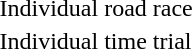<table>
<tr>
<td>Individual road race</td>
<td></td>
<td></td>
<td></td>
</tr>
<tr>
<td>Individual time trial</td>
<td></td>
<td></td>
<td></td>
</tr>
</table>
